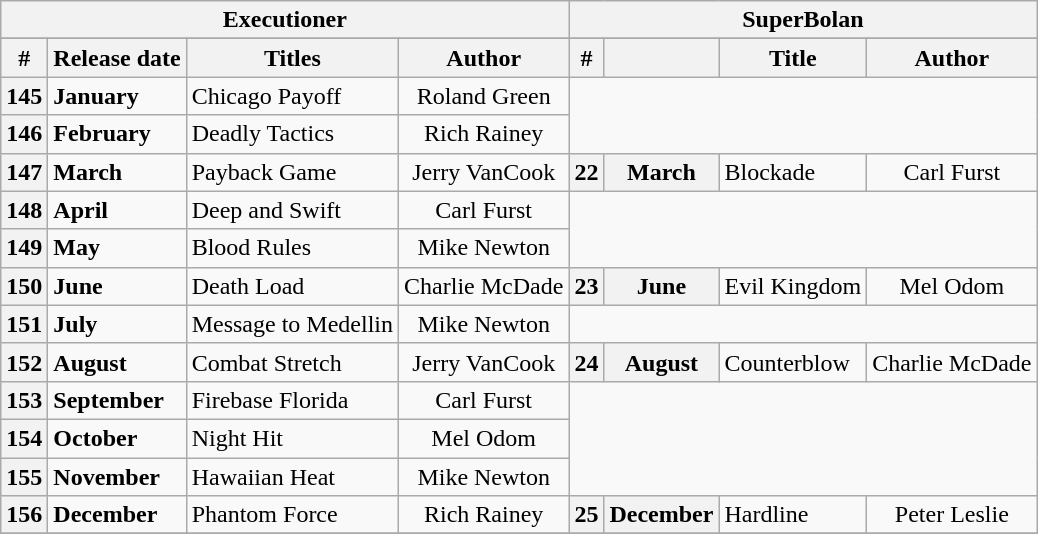<table class="wikitable plainrowheaders sortable" style="margin-right: 0;">
<tr>
<th colspan="4" style="background: #;">Executioner</th>
<th colspan="4" style="background: #;">SuperBolan</th>
</tr>
<tr>
</tr>
<tr>
<th scope="col">#</th>
<th scope="col">Release date</th>
<th scope="col">Titles</th>
<th scope="col">Author</th>
<th scope="col">#</th>
<th scope="col"></th>
<th scope="col">Title</th>
<th scope="col">Author</th>
</tr>
<tr>
<th scope="row" style="text-align:center;"><strong>145</strong></th>
<td><strong>January</strong></td>
<td>Chicago Payoff</td>
<td style="text-align:center;">Roland Green</td>
</tr>
<tr>
<th scope="row" style="text-align:center;"><strong>146</strong></th>
<td><strong>February</strong></td>
<td>Deadly Tactics</td>
<td style="text-align:center;">Rich Rainey</td>
</tr>
<tr>
<th scope="row" style="text-align:center;"><strong>147</strong></th>
<td><strong>March</strong></td>
<td>Payback Game</td>
<td style="text-align:center;">Jerry VanCook</td>
<th scope="row" style="text-align:center;"><strong>22</strong></th>
<th scope="row" style="text-align:center;"><strong>March</strong></th>
<td>Blockade</td>
<td style="text-align:center;">Carl Furst</td>
</tr>
<tr>
<th scope="row" style="text-align:center;"><strong>148</strong></th>
<td><strong>April</strong></td>
<td>Deep and Swift</td>
<td style="text-align:center;">Carl Furst</td>
</tr>
<tr>
<th scope="row" style="text-align:center;"><strong>149</strong></th>
<td><strong>May</strong></td>
<td>Blood Rules</td>
<td style="text-align:center;">Mike Newton</td>
</tr>
<tr>
<th scope="row" style="text-align:center;"><strong>150</strong></th>
<td><strong>June</strong></td>
<td>Death Load</td>
<td style="text-align:center;">Charlie McDade</td>
<th scope="row" style="text-align:center;"><strong>23</strong></th>
<th scope="row" style="text-align:center;"><strong>June</strong></th>
<td>Evil Kingdom</td>
<td style="text-align:center;">Mel Odom</td>
</tr>
<tr>
<th scope="row" style="text-align:center;"><strong>151</strong></th>
<td><strong>July</strong></td>
<td>Message to Medellin</td>
<td style="text-align:center;">Mike Newton</td>
</tr>
<tr>
<th scope="row" style="text-align:center;"><strong>152</strong></th>
<td><strong>August</strong></td>
<td>Combat Stretch</td>
<td style="text-align:center;">Jerry VanCook</td>
<th scope="row" style="text-align:center;"><strong>24</strong></th>
<th scope="row" style="text-align:center;"><strong>August</strong></th>
<td>Counterblow</td>
<td style="text-align:center;">Charlie McDade</td>
</tr>
<tr>
<th scope="row" style="text-align:center;"><strong>153</strong></th>
<td><strong>September</strong></td>
<td>Firebase Florida</td>
<td style="text-align:center;">Carl Furst</td>
</tr>
<tr>
<th scope="row" style="text-align:center;"><strong>154</strong></th>
<td><strong>October</strong></td>
<td>Night Hit</td>
<td style="text-align:center;">Mel Odom</td>
</tr>
<tr>
<th scope="row" style="text-align:center;"><strong>155</strong></th>
<td><strong>November</strong></td>
<td>Hawaiian Heat</td>
<td style="text-align:center;">Mike Newton</td>
</tr>
<tr>
<th scope="row" style="text-align:center;"><strong>156</strong></th>
<td><strong>December</strong></td>
<td>Phantom Force</td>
<td style="text-align:center;">Rich Rainey</td>
<th scope="row" style="text-align:center;"><strong>25</strong></th>
<th scope="row" style="text-align:center;"><strong>December</strong></th>
<td>Hardline</td>
<td style="text-align:center;">Peter Leslie</td>
</tr>
<tr>
</tr>
</table>
